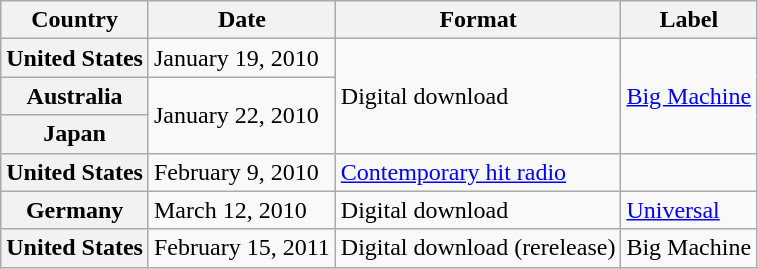<table class="wikitable plainrowheaders">
<tr>
<th scope="col">Country</th>
<th scope="col">Date</th>
<th scope="col">Format</th>
<th scope="col">Label</th>
</tr>
<tr>
<th scope="row">United States</th>
<td>January 19, 2010</td>
<td rowspan="3">Digital download</td>
<td rowspan="3"><a href='#'>Big Machine</a></td>
</tr>
<tr>
<th scope="row">Australia</th>
<td rowspan="2">January 22, 2010</td>
</tr>
<tr>
<th scope="row">Japan</th>
</tr>
<tr>
<th scope="row">United States</th>
<td>February 9, 2010</td>
<td><a href='#'>Contemporary hit radio</a></td>
<td></td>
</tr>
<tr>
<th scope="row">Germany</th>
<td>March 12, 2010</td>
<td>Digital download</td>
<td><a href='#'>Universal</a></td>
</tr>
<tr>
<th scope="row">United States</th>
<td>February 15, 2011</td>
<td>Digital download (rerelease)</td>
<td>Big Machine</td>
</tr>
</table>
